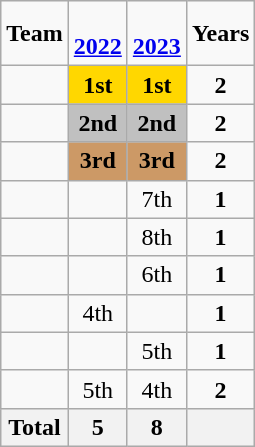<table class="wikitable shortable" style="text-align:center;">
<tr>
<td><strong>Team</strong></td>
<td><strong><br><a href='#'>2022</a></strong></td>
<td><strong><br><a href='#'>2023</a></strong></td>
<td><strong>Years</strong></td>
</tr>
<tr>
<td align=left></td>
<td bgcolor=Gold><strong>1st</strong></td>
<td bgcolor=Gold><strong>1st</strong></td>
<td><strong>2</strong></td>
</tr>
<tr>
<td align=left></td>
<td bgcolor=Silver><strong>2nd</strong></td>
<td bgcolor=Silver><strong>2nd</strong></td>
<td><strong>2</strong></td>
</tr>
<tr>
<td align=left></td>
<td bgcolor=#cc9966><strong>3rd</strong></td>
<td bgcolor=#cc9966><strong>3rd</strong></td>
<td><strong>2</strong></td>
</tr>
<tr>
<td align=left></td>
<td></td>
<td>7th</td>
<td><strong>1</strong></td>
</tr>
<tr>
<td align=left></td>
<td></td>
<td>8th</td>
<td><strong>1</strong></td>
</tr>
<tr>
<td align=left></td>
<td></td>
<td>6th</td>
<td><strong>1</strong></td>
</tr>
<tr>
<td align=left></td>
<td>4th</td>
<td></td>
<td><strong>1</strong></td>
</tr>
<tr>
<td align=left></td>
<td></td>
<td>5th</td>
<td><strong>1</strong></td>
</tr>
<tr>
<td align=left></td>
<td>5th</td>
<td>4th</td>
<td><strong>2</strong></td>
</tr>
<tr>
<th align=left>Total</th>
<th>5</th>
<th>8</th>
<th></th>
</tr>
</table>
